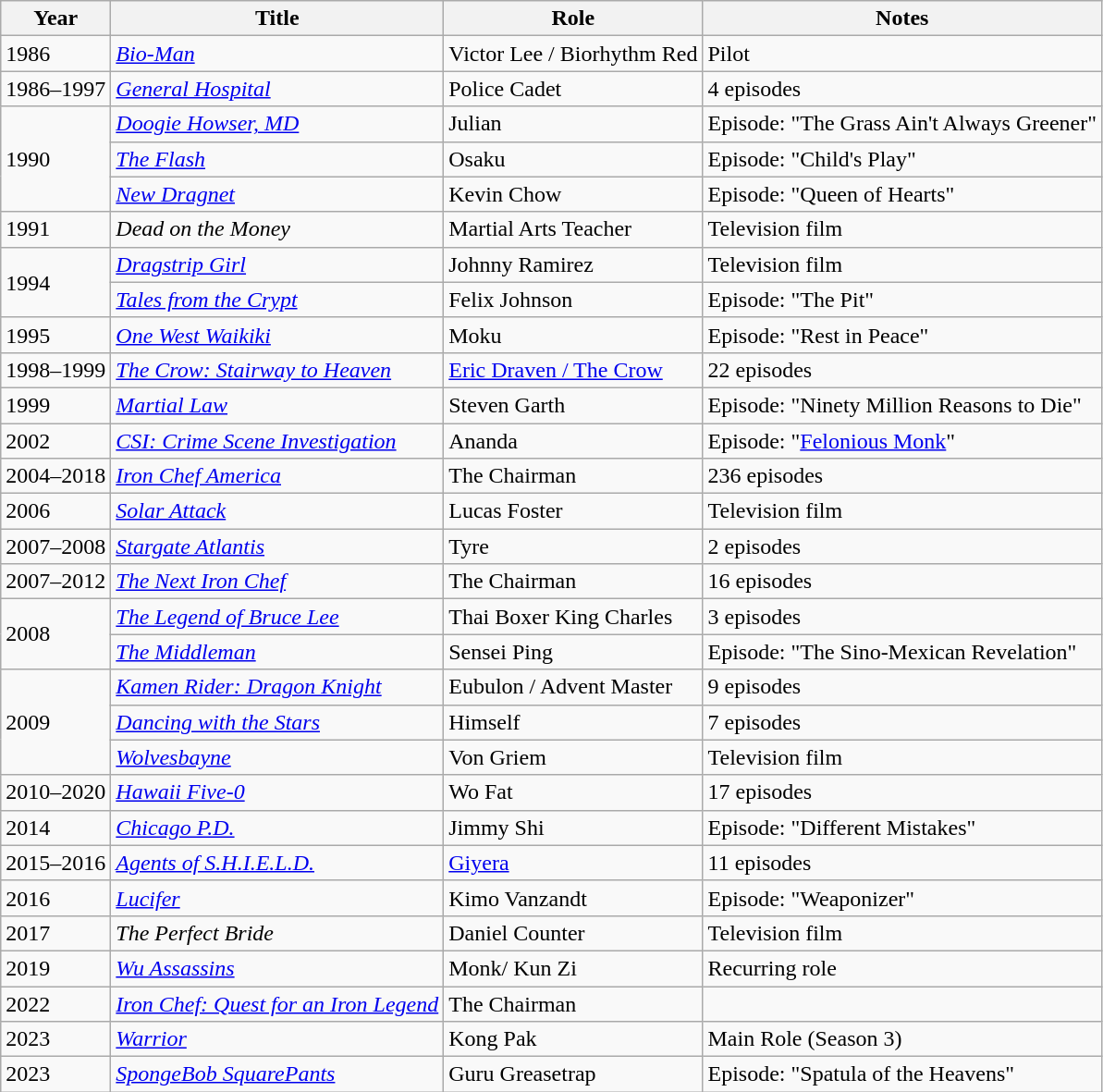<table class="wikitable sortable">
<tr>
<th>Year</th>
<th>Title</th>
<th>Role</th>
<th>Notes</th>
</tr>
<tr>
<td>1986</td>
<td><em><a href='#'>Bio-Man</a></em></td>
<td>Victor Lee / Biorhythm Red</td>
<td>Pilot</td>
</tr>
<tr>
<td>1986–1997</td>
<td><em><a href='#'>General Hospital</a></em></td>
<td>Police Cadet</td>
<td>4 episodes</td>
</tr>
<tr>
<td rowspan=3>1990</td>
<td><em><a href='#'>Doogie Howser, MD</a></em></td>
<td>Julian</td>
<td>Episode: "The Grass Ain't Always Greener"</td>
</tr>
<tr>
<td><em><a href='#'>The Flash</a></em></td>
<td>Osaku</td>
<td>Episode: "Child's Play"</td>
</tr>
<tr>
<td><em><a href='#'>New Dragnet</a></em></td>
<td>Kevin Chow</td>
<td>Episode: "Queen of Hearts"</td>
</tr>
<tr>
<td>1991</td>
<td><em>Dead on the Money</em></td>
<td>Martial Arts Teacher</td>
<td>Television film</td>
</tr>
<tr>
<td rowspan=2>1994</td>
<td><em><a href='#'>Dragstrip Girl</a></em></td>
<td>Johnny Ramirez</td>
<td>Television film</td>
</tr>
<tr>
<td><em><a href='#'>Tales from the Crypt</a></em></td>
<td>Felix Johnson</td>
<td>Episode: "The Pit"</td>
</tr>
<tr>
<td>1995</td>
<td><em><a href='#'>One West Waikiki</a></em></td>
<td>Moku</td>
<td>Episode: "Rest in Peace"</td>
</tr>
<tr>
<td>1998–1999</td>
<td><em><a href='#'>The Crow: Stairway to Heaven</a></em></td>
<td><a href='#'>Eric Draven / The Crow</a></td>
<td>22 episodes</td>
</tr>
<tr>
<td>1999</td>
<td><em><a href='#'>Martial Law</a></em></td>
<td>Steven Garth</td>
<td>Episode: "Ninety Million Reasons to Die"</td>
</tr>
<tr>
<td>2002</td>
<td><em><a href='#'>CSI: Crime Scene Investigation</a></em></td>
<td>Ananda</td>
<td>Episode: "<a href='#'>Felonious Monk</a>"</td>
</tr>
<tr>
<td>2004–2018</td>
<td><em><a href='#'>Iron Chef America</a></em></td>
<td>The Chairman</td>
<td>236 episodes</td>
</tr>
<tr>
<td>2006</td>
<td><em><a href='#'>Solar Attack</a></em></td>
<td>Lucas Foster</td>
<td>Television film</td>
</tr>
<tr>
<td>2007–2008</td>
<td><em><a href='#'>Stargate Atlantis</a></em></td>
<td>Tyre</td>
<td>2 episodes</td>
</tr>
<tr>
<td>2007–2012</td>
<td><em><a href='#'>The Next Iron Chef</a></em></td>
<td>The Chairman</td>
<td>16 episodes</td>
</tr>
<tr>
<td rowspan=2>2008</td>
<td><em><a href='#'>The Legend of Bruce Lee</a></em></td>
<td>Thai Boxer King Charles</td>
<td>3 episodes</td>
</tr>
<tr>
<td><em><a href='#'>The Middleman</a></em></td>
<td>Sensei Ping</td>
<td>Episode: "The Sino-Mexican Revelation"</td>
</tr>
<tr>
<td rowspan=3>2009</td>
<td><em><a href='#'>Kamen Rider: Dragon Knight</a></em></td>
<td>Eubulon / Advent Master</td>
<td>9 episodes</td>
</tr>
<tr>
<td><em><a href='#'>Dancing with the Stars</a></em></td>
<td>Himself</td>
<td>7 episodes</td>
</tr>
<tr>
<td><em><a href='#'>Wolvesbayne</a></em></td>
<td>Von Griem</td>
<td>Television film</td>
</tr>
<tr>
<td>2010–2020</td>
<td><em><a href='#'>Hawaii Five-0</a></em></td>
<td>Wo Fat</td>
<td>17 episodes</td>
</tr>
<tr>
<td>2014</td>
<td><em><a href='#'>Chicago P.D.</a></em></td>
<td>Jimmy Shi</td>
<td>Episode: "Different Mistakes"</td>
</tr>
<tr>
<td>2015–2016</td>
<td><em><a href='#'>Agents of S.H.I.E.L.D.</a></em></td>
<td><a href='#'>Giyera</a></td>
<td>11 episodes</td>
</tr>
<tr>
<td>2016</td>
<td><em><a href='#'>Lucifer</a></em></td>
<td>Kimo Vanzandt</td>
<td>Episode: "Weaponizer"</td>
</tr>
<tr>
<td>2017</td>
<td><em>The Perfect Bride</em></td>
<td>Daniel Counter</td>
<td>Television film</td>
</tr>
<tr>
<td>2019</td>
<td><em><a href='#'>Wu Assassins</a></em></td>
<td>Monk/ Kun Zi</td>
<td>Recurring role</td>
</tr>
<tr>
<td>2022</td>
<td><em><a href='#'>Iron Chef: Quest for an Iron Legend</a></em></td>
<td>The Chairman</td>
<td></td>
</tr>
<tr>
<td>2023</td>
<td><em><a href='#'>Warrior</a></em></td>
<td>Kong Pak</td>
<td>Main Role (Season 3)</td>
</tr>
<tr>
<td>2023</td>
<td><em><a href='#'>SpongeBob SquarePants</a></em></td>
<td>Guru Greasetrap</td>
<td>Episode: "Spatula of the Heavens"</td>
</tr>
</table>
